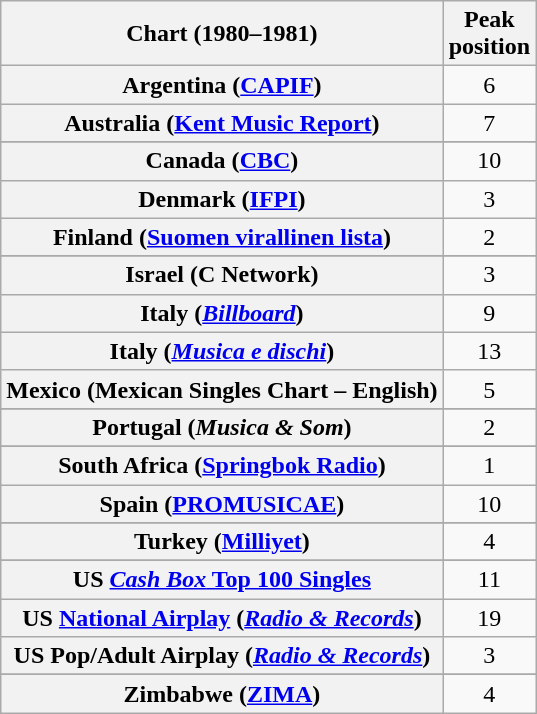<table class="wikitable sortable plainrowheaders" style="text-align:center">
<tr>
<th scope="col">Chart (1980–1981)</th>
<th scope="col">Peak <br>position</th>
</tr>
<tr>
<th scope="row">Argentina (<a href='#'>CAPIF</a>)</th>
<td align="center">6</td>
</tr>
<tr>
<th scope="row">Australia (<a href='#'>Kent Music Report</a>)</th>
<td style="text-align:center;">7</td>
</tr>
<tr>
</tr>
<tr>
</tr>
<tr>
<th scope="row">Canada (<a href='#'>CBC</a>)</th>
<td>10</td>
</tr>
<tr>
<th scope="row">Denmark (<a href='#'>IFPI</a>)</th>
<td>3</td>
</tr>
<tr>
<th scope="row">Finland (<a href='#'>Suomen virallinen lista</a>)</th>
<td>2</td>
</tr>
<tr>
</tr>
<tr>
</tr>
<tr>
<th scope="row">Israel (C Network)</th>
<td>3</td>
</tr>
<tr>
<th scope="row">Italy (<em><a href='#'>Billboard</a></em>)</th>
<td>9</td>
</tr>
<tr>
<th scope="row">Italy (<em><a href='#'>Musica e dischi</a></em>)</th>
<td style="text-align:center;">13</td>
</tr>
<tr>
<th scope="row">Mexico (Mexican Singles Chart – English)</th>
<td>5</td>
</tr>
<tr>
</tr>
<tr>
</tr>
<tr>
</tr>
<tr>
<th scope="row">Portugal (<em>Musica & Som</em>)</th>
<td>2</td>
</tr>
<tr>
</tr>
<tr>
<th scope="row">South Africa (<a href='#'>Springbok Radio</a>)</th>
<td>1</td>
</tr>
<tr>
<th scope="row">Spain (<a href='#'>PROMUSICAE</a>)</th>
<td>10</td>
</tr>
<tr>
</tr>
<tr>
</tr>
<tr>
<th scope="row">Turkey (<a href='#'>Milliyet</a>)</th>
<td>4</td>
</tr>
<tr>
</tr>
<tr>
</tr>
<tr>
</tr>
<tr>
<th scope="row">US <a href='#'><em>Cash Box</em> Top 100 Singles</a></th>
<td style="text-align:center;">11</td>
</tr>
<tr>
<th scope="row">US <a href='#'>National Airplay</a> (<em><a href='#'>Radio & Records</a></em>)</th>
<td>19</td>
</tr>
<tr>
<th scope="row">US Pop/Adult Airplay (<em><a href='#'>Radio & Records</a></em>)</th>
<td>3</td>
</tr>
<tr>
</tr>
<tr>
<th scope="row">Zimbabwe (<a href='#'>ZIMA</a>)</th>
<td>4</td>
</tr>
</table>
